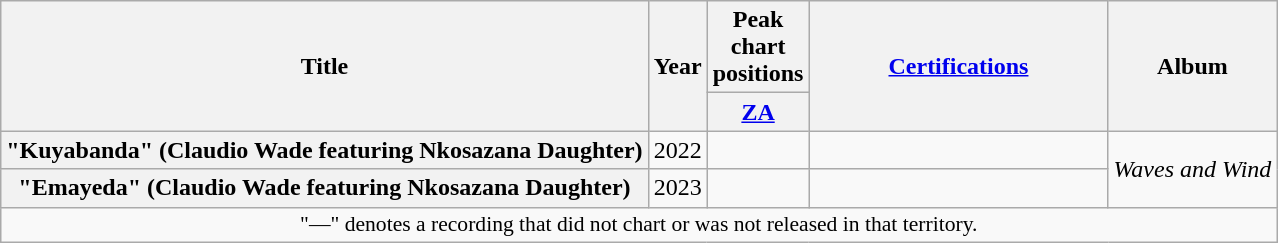<table class="wikitable plainrowheaders" style="text-align:center">
<tr>
<th scope="col" rowspan="2">Title</th>
<th scope="col" rowspan="2">Year</th>
<th scope="col" colspan="1">Peak chart positions</th>
<th scope="col" rowspan="2" style="width:12em;"><a href='#'>Certifications</a></th>
<th scope="col" rowspan="2">Album</th>
</tr>
<tr>
<th scope="col" style="width:3em;font-size:100%;"><a href='#'>ZA</a><br></th>
</tr>
<tr>
<th scope="row">"Kuyabanda" (Claudio Wade featuring Nkosazana Daughter)</th>
<td>2022</td>
<td></td>
<td></td>
<td rowspan=2><em>Waves and Wind</em></td>
</tr>
<tr>
<th scope="row">"Emayeda" (Claudio Wade featuring Nkosazana Daughter)</th>
<td>2023</td>
<td></td>
<td></td>
</tr>
<tr>
<td colspan="8" style="font-size:90%">"—" denotes a recording that did not chart or was not released in that territory.</td>
</tr>
</table>
